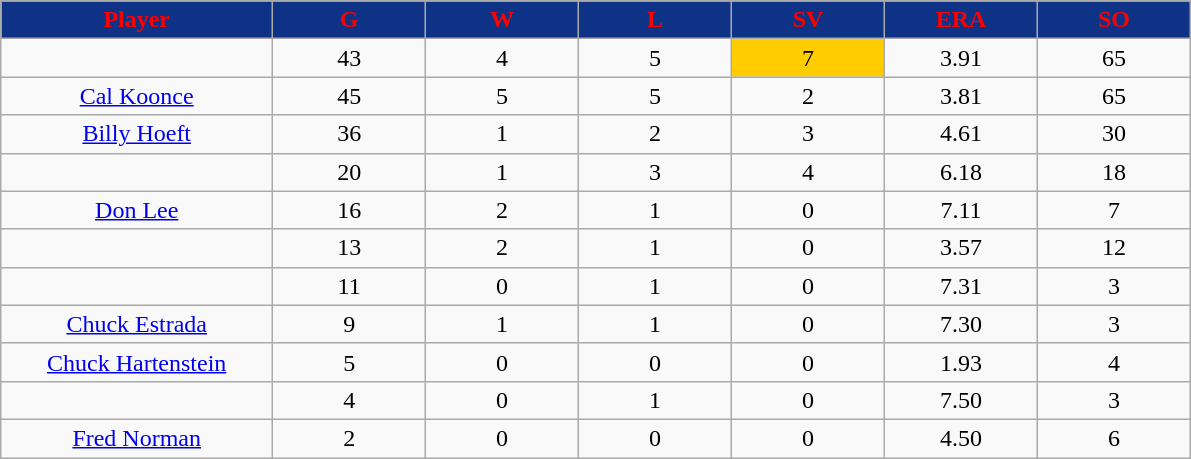<table class="wikitable sortable">
<tr>
<th style="background:#0e3386;color:red;" width="16%">Player</th>
<th style="background:#0e3386;color:red;" width="9%">G</th>
<th style="background:#0e3386;color:red;" width="9%">W</th>
<th style="background:#0e3386;color:red;" width="9%">L</th>
<th style="background:#0e3386;color:red;" width="9%">SV</th>
<th style="background:#0e3386;color:red;" width="9%">ERA</th>
<th style="background:#0e3386;color:red;" width="9%">SO</th>
</tr>
<tr align="center">
<td></td>
<td>43</td>
<td>4</td>
<td>5</td>
<td bgcolor="#FFCC00">7</td>
<td>3.91</td>
<td>65</td>
</tr>
<tr align=center>
<td><a href='#'>Cal Koonce</a></td>
<td>45</td>
<td>5</td>
<td>5</td>
<td>2</td>
<td>3.81</td>
<td>65</td>
</tr>
<tr align="center">
<td><a href='#'>Billy Hoeft</a></td>
<td>36</td>
<td>1</td>
<td>2</td>
<td>3</td>
<td>4.61</td>
<td>30</td>
</tr>
<tr align="center">
<td></td>
<td>20</td>
<td>1</td>
<td>3</td>
<td>4</td>
<td>6.18</td>
<td>18</td>
</tr>
<tr align="center">
<td><a href='#'>Don Lee</a></td>
<td>16</td>
<td>2</td>
<td>1</td>
<td>0</td>
<td>7.11</td>
<td>7</td>
</tr>
<tr align="center">
<td></td>
<td>13</td>
<td>2</td>
<td>1</td>
<td>0</td>
<td>3.57</td>
<td>12</td>
</tr>
<tr align="center">
<td></td>
<td>11</td>
<td>0</td>
<td>1</td>
<td>0</td>
<td>7.31</td>
<td>3</td>
</tr>
<tr align="center">
<td><a href='#'>Chuck Estrada</a></td>
<td>9</td>
<td>1</td>
<td>1</td>
<td>0</td>
<td>7.30</td>
<td>3</td>
</tr>
<tr align="center">
<td><a href='#'>Chuck Hartenstein</a></td>
<td>5</td>
<td>0</td>
<td>0</td>
<td>0</td>
<td>1.93</td>
<td>4</td>
</tr>
<tr align="center">
<td></td>
<td>4</td>
<td>0</td>
<td>1</td>
<td>0</td>
<td>7.50</td>
<td>3</td>
</tr>
<tr align="center">
<td><a href='#'>Fred Norman</a></td>
<td>2</td>
<td>0</td>
<td>0</td>
<td>0</td>
<td>4.50</td>
<td>6</td>
</tr>
</table>
